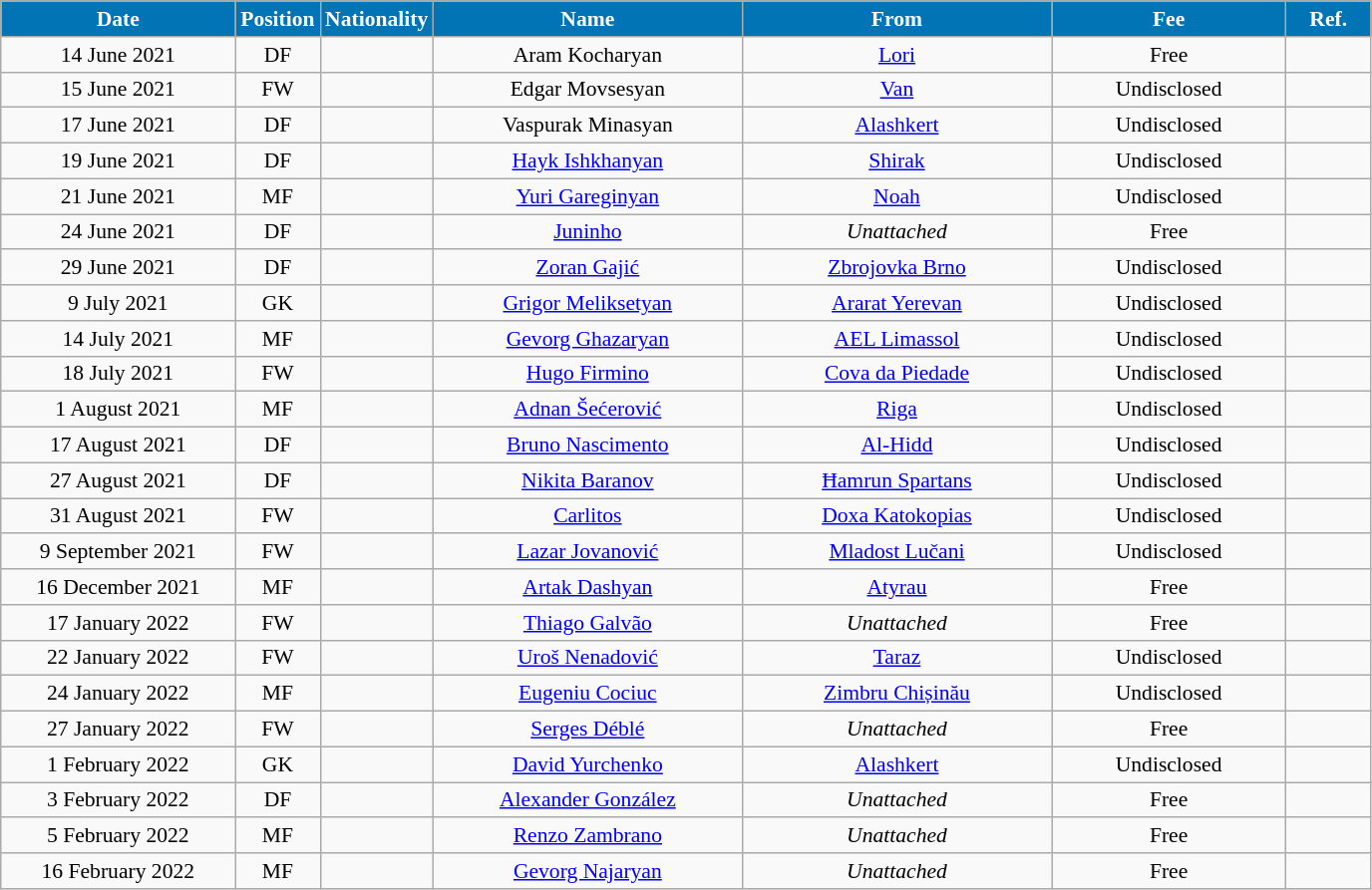<table class="wikitable"  style="text-align:center; font-size:90%; ">
<tr>
<th style="background:#0174B5; color:#FFFFFF; width:150px;">Date</th>
<th style="background:#0174B5; color:#FFFFFF; width:50px;">Position</th>
<th style="background:#0174B5; color:#FFFFFF; width:50px;">Nationality</th>
<th style="background:#0174B5; color:#FFFFFF; width:200px;">Name</th>
<th style="background:#0174B5; color:#FFFFFF; width:200px;">From</th>
<th style="background:#0174B5; color:#FFFFFF; width:150px;">Fee</th>
<th style="background:#0174B5; color:#FFFFFF; width:50px;">Ref.</th>
</tr>
<tr>
<td>14 June 2021</td>
<td>DF</td>
<td></td>
<td>Aram Kocharyan</td>
<td><a href='#'>Lori</a></td>
<td>Free</td>
<td></td>
</tr>
<tr>
<td>15 June 2021</td>
<td>FW</td>
<td></td>
<td>Edgar Movsesyan</td>
<td><a href='#'>Van</a></td>
<td>Undisclosed</td>
<td></td>
</tr>
<tr>
<td>17 June 2021</td>
<td>DF</td>
<td></td>
<td>Vaspurak Minasyan</td>
<td><a href='#'>Alashkert</a></td>
<td>Undisclosed</td>
<td></td>
</tr>
<tr>
<td>19 June 2021</td>
<td>DF</td>
<td></td>
<td><a href='#'>Hayk Ishkhanyan</a></td>
<td><a href='#'>Shirak</a></td>
<td>Undisclosed</td>
<td></td>
</tr>
<tr>
<td>21 June 2021</td>
<td>MF</td>
<td></td>
<td><a href='#'>Yuri Gareginyan</a></td>
<td><a href='#'>Noah</a></td>
<td>Undisclosed</td>
<td></td>
</tr>
<tr>
<td>24 June 2021</td>
<td>DF</td>
<td></td>
<td><a href='#'>Juninho</a></td>
<td><em>Unattached</em></td>
<td>Free</td>
<td></td>
</tr>
<tr>
<td>29 June 2021</td>
<td>DF</td>
<td></td>
<td><a href='#'>Zoran Gajić</a></td>
<td><a href='#'>Zbrojovka Brno</a></td>
<td>Undisclosed</td>
<td></td>
</tr>
<tr>
<td>9 July 2021</td>
<td>GK</td>
<td></td>
<td><a href='#'>Grigor Meliksetyan</a></td>
<td><a href='#'>Ararat Yerevan</a></td>
<td>Undisclosed</td>
<td></td>
</tr>
<tr>
<td>14 July 2021</td>
<td>MF</td>
<td></td>
<td><a href='#'>Gevorg Ghazaryan</a></td>
<td><a href='#'>AEL Limassol</a></td>
<td>Undisclosed</td>
<td></td>
</tr>
<tr>
<td>18 July 2021</td>
<td>FW</td>
<td></td>
<td><a href='#'>Hugo Firmino</a></td>
<td><a href='#'>Cova da Piedade</a></td>
<td>Undisclosed</td>
<td></td>
</tr>
<tr>
<td>1 August 2021</td>
<td>MF</td>
<td></td>
<td><a href='#'>Adnan Šećerović</a></td>
<td><a href='#'>Riga</a></td>
<td>Undisclosed</td>
<td></td>
</tr>
<tr>
<td>17 August 2021</td>
<td>DF</td>
<td></td>
<td><a href='#'>Bruno Nascimento</a></td>
<td><a href='#'>Al-Hidd</a></td>
<td>Undisclosed</td>
<td></td>
</tr>
<tr>
<td>27 August 2021</td>
<td>DF</td>
<td></td>
<td><a href='#'>Nikita Baranov</a></td>
<td><a href='#'>Ħamrun Spartans</a></td>
<td>Undisclosed</td>
<td></td>
</tr>
<tr>
<td>31 August 2021</td>
<td>FW</td>
<td></td>
<td><a href='#'>Carlitos</a></td>
<td><a href='#'>Doxa Katokopias</a></td>
<td>Undisclosed</td>
<td></td>
</tr>
<tr>
<td>9 September 2021</td>
<td>FW</td>
<td></td>
<td><a href='#'>Lazar Jovanović</a></td>
<td><a href='#'>Mladost Lučani</a></td>
<td>Undisclosed</td>
<td></td>
</tr>
<tr>
<td>16 December 2021</td>
<td>MF</td>
<td></td>
<td><a href='#'>Artak Dashyan</a></td>
<td><a href='#'>Atyrau</a></td>
<td>Free</td>
<td></td>
</tr>
<tr>
<td>17 January 2022</td>
<td>FW</td>
<td></td>
<td><a href='#'>Thiago Galvão</a></td>
<td><em>Unattached</em></td>
<td>Free</td>
<td></td>
</tr>
<tr>
<td>22 January 2022</td>
<td>FW</td>
<td></td>
<td><a href='#'>Uroš Nenadović</a></td>
<td><a href='#'>Taraz</a></td>
<td>Undisclosed</td>
<td></td>
</tr>
<tr>
<td>24 January 2022</td>
<td>MF</td>
<td></td>
<td><a href='#'>Eugeniu Cociuc</a></td>
<td><a href='#'>Zimbru Chișinău</a></td>
<td>Undisclosed</td>
<td></td>
</tr>
<tr>
<td>27 January 2022</td>
<td>FW</td>
<td></td>
<td><a href='#'>Serges Déblé</a></td>
<td><em>Unattached</em></td>
<td>Free</td>
<td></td>
</tr>
<tr>
<td>1 February 2022</td>
<td>GK</td>
<td></td>
<td><a href='#'>David Yurchenko</a></td>
<td><a href='#'>Alashkert</a></td>
<td>Undisclosed</td>
<td></td>
</tr>
<tr>
<td>3 February 2022</td>
<td>DF</td>
<td></td>
<td><a href='#'>Alexander González</a></td>
<td><em>Unattached</em></td>
<td>Free</td>
<td></td>
</tr>
<tr>
<td>5 February 2022</td>
<td>MF</td>
<td></td>
<td><a href='#'>Renzo Zambrano</a></td>
<td><em>Unattached</em></td>
<td>Free</td>
<td></td>
</tr>
<tr>
<td>16 February 2022</td>
<td>MF</td>
<td></td>
<td><a href='#'>Gevorg Najaryan</a></td>
<td><em>Unattached</em></td>
<td>Free</td>
<td></td>
</tr>
</table>
